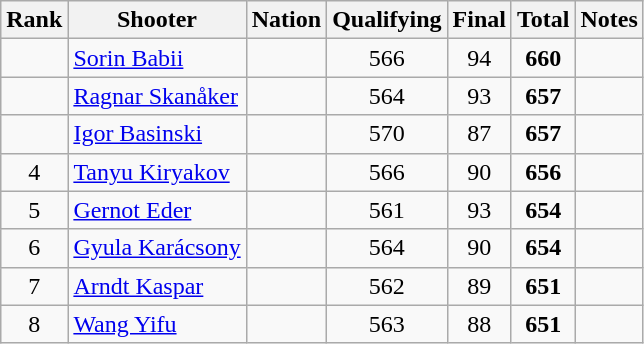<table class="wikitable sortable" style="text-align: center">
<tr>
<th>Rank</th>
<th>Shooter</th>
<th>Nation</th>
<th>Qualifying</th>
<th>Final</th>
<th>Total</th>
<th>Notes</th>
</tr>
<tr>
<td></td>
<td align=left><a href='#'>Sorin Babii</a></td>
<td align=left></td>
<td>566</td>
<td>94</td>
<td><strong>660</strong></td>
<td></td>
</tr>
<tr>
<td></td>
<td align=left><a href='#'>Ragnar Skanåker</a></td>
<td align=left></td>
<td>564</td>
<td>93</td>
<td><strong>657</strong></td>
<td></td>
</tr>
<tr>
<td></td>
<td align=left><a href='#'>Igor Basinski</a></td>
<td align=left></td>
<td>570</td>
<td>87</td>
<td><strong>657</strong></td>
<td></td>
</tr>
<tr>
<td>4</td>
<td align=left><a href='#'>Tanyu Kiryakov</a></td>
<td align=left></td>
<td>566</td>
<td>90</td>
<td><strong>656</strong></td>
<td></td>
</tr>
<tr>
<td>5</td>
<td align=left><a href='#'>Gernot Eder</a></td>
<td align=left></td>
<td>561</td>
<td>93</td>
<td><strong>654</strong></td>
<td></td>
</tr>
<tr>
<td>6</td>
<td align=left><a href='#'>Gyula Karácsony</a></td>
<td align=left></td>
<td>564</td>
<td>90</td>
<td><strong>654</strong></td>
<td></td>
</tr>
<tr>
<td>7</td>
<td align=left><a href='#'>Arndt Kaspar</a></td>
<td align=left></td>
<td>562</td>
<td>89</td>
<td><strong>651</strong></td>
<td></td>
</tr>
<tr>
<td>8</td>
<td align=left><a href='#'>Wang Yifu</a></td>
<td align=left></td>
<td>563</td>
<td>88</td>
<td><strong>651</strong></td>
<td></td>
</tr>
</table>
